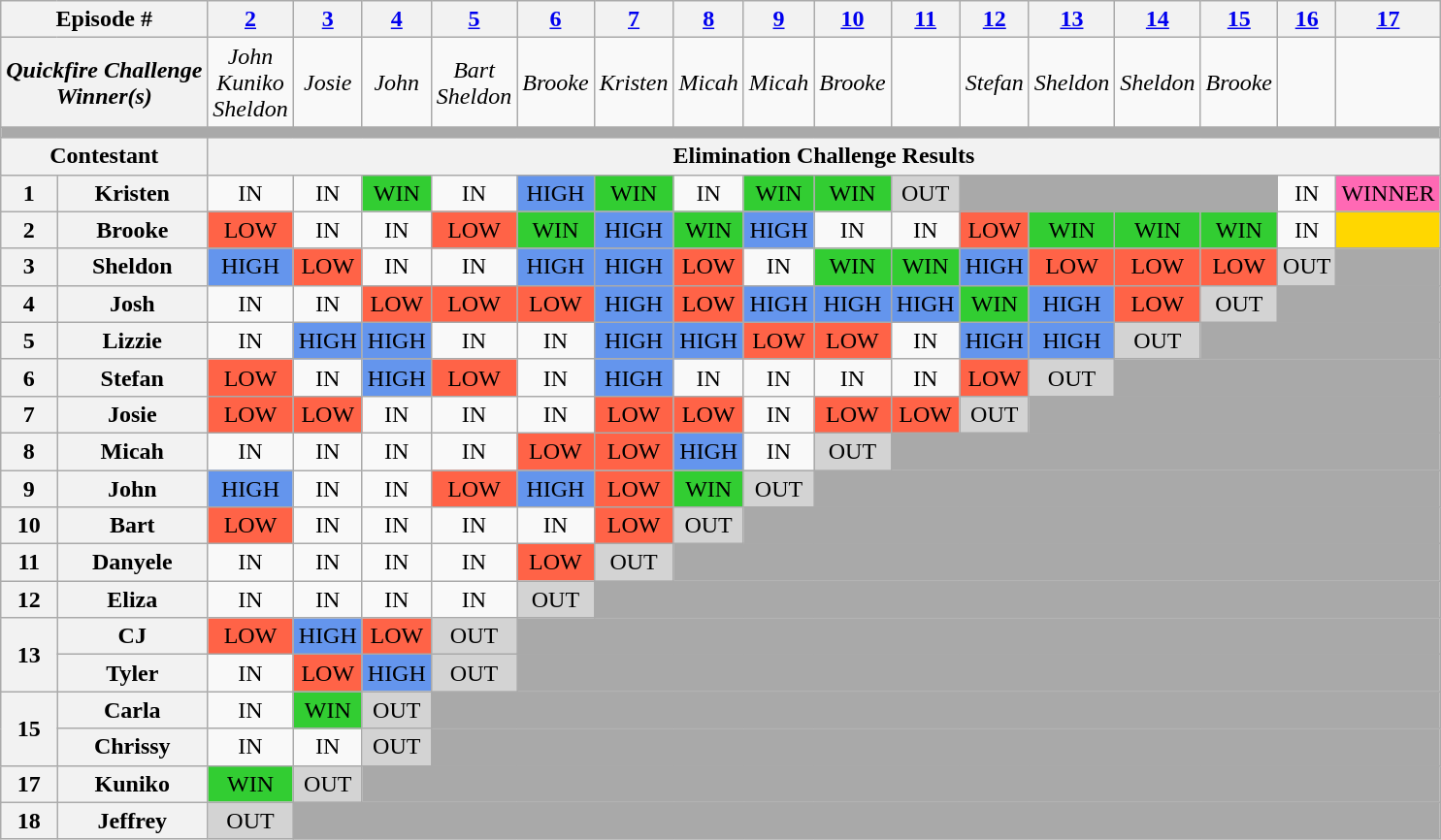<table class="wikitable" style="text-align:center; font-size:100%">
<tr>
<th colspan=2>Episode #</th>
<th><a href='#'>2</a></th>
<th><a href='#'>3</a></th>
<th><a href='#'>4</a></th>
<th><a href='#'>5</a></th>
<th><a href='#'>6</a></th>
<th><a href='#'>7</a></th>
<th><a href='#'>8</a></th>
<th><a href='#'>9</a></th>
<th><a href='#'>10</a></th>
<th><a href='#'>11</a></th>
<th><a href='#'>12</a></th>
<th><a href='#'>13</a></th>
<th><a href='#'>14</a></th>
<th><a href='#'>15</a></th>
<th><a href='#'>16</a></th>
<th><a href='#'>17</a></th>
</tr>
<tr>
<th colspan=2><em>Quickfire Challenge<br>Winner(s)</em></th>
<td><em>John</em><br><em>Kuniko</em><br><em>Sheldon</em></td>
<td><em>Josie</em></td>
<td><em>John</em></td>
<td><em>Bart</em><br><em>Sheldon</em></td>
<td><em>Brooke</em></td>
<td><em>Kristen</em></td>
<td><em>Micah</em></td>
<td><em>Micah</em></td>
<td><em>Brooke</em></td>
<td></td>
<td><em>Stefan</em></td>
<td><em>Sheldon</em></td>
<td><em>Sheldon</em></td>
<td><em>Brooke</em></td>
<td></td>
<td></td>
</tr>
<tr>
<td colspan="19" style="background:darkgrey;"></td>
</tr>
<tr>
<th colspan=2>Contestant</th>
<th colspan="17">Elimination Challenge Results</th>
</tr>
<tr>
<th>1</th>
<th>Kristen</th>
<td>IN</td>
<td>IN</td>
<td style="background:limegreen;">WIN</td>
<td>IN</td>
<td style="background:cornflowerblue;">HIGH</td>
<td style="background:limegreen;">WIN</td>
<td>IN</td>
<td style="background:limegreen;">WIN</td>
<td style="background:limegreen;">WIN</td>
<td style="background:lightgrey;">OUT</td>
<td style="background:darkgrey;" colspan="4"></td>
<td>IN</td>
<td style="background:hotpink;">WINNER</td>
</tr>
<tr>
<th>2</th>
<th>Brooke</th>
<td style="background:tomato;">LOW</td>
<td>IN</td>
<td>IN</td>
<td style="background:tomato;">LOW</td>
<td style="background:limegreen;">WIN</td>
<td style="background:cornflowerblue;">HIGH</td>
<td style="background:limegreen;">WIN</td>
<td style="background:cornflowerblue;">HIGH</td>
<td>IN</td>
<td>IN</td>
<td style="background:tomato;">LOW</td>
<td style="background:limegreen;">WIN</td>
<td style="background:limegreen;">WIN</td>
<td style="background:limegreen;">WIN</td>
<td>IN</td>
<td style="background:gold;"></td>
</tr>
<tr>
<th>3</th>
<th>Sheldon</th>
<td style="background:cornflowerblue;">HIGH</td>
<td style="background:tomato;">LOW</td>
<td>IN</td>
<td>IN</td>
<td style="background:cornflowerblue;">HIGH</td>
<td style="background:cornflowerblue;">HIGH</td>
<td style="background:tomato;">LOW</td>
<td>IN</td>
<td style="background:limegreen;">WIN</td>
<td style="background:limegreen;">WIN</td>
<td style="background:cornflowerblue;">HIGH</td>
<td style="background:tomato;">LOW</td>
<td style="background:tomato;">LOW</td>
<td style="background:tomato;">LOW</td>
<td style="background:lightgrey;">OUT</td>
<td style="background:darkgrey;"></td>
</tr>
<tr>
<th>4</th>
<th>Josh</th>
<td>IN</td>
<td>IN</td>
<td style="background:tomato;">LOW</td>
<td style="background:tomato;">LOW</td>
<td style="background:tomato;">LOW</td>
<td style="background:cornflowerblue;">HIGH</td>
<td style="background:tomato;">LOW</td>
<td style="background:cornflowerblue;">HIGH</td>
<td style="background:cornflowerblue;">HIGH</td>
<td style="background:cornflowerblue;">HIGH</td>
<td style="background:limegreen;">WIN</td>
<td style="background:cornflowerblue;">HIGH</td>
<td style="background:tomato;">LOW</td>
<td style="background:lightgrey;">OUT</td>
<td style="background:darkgrey;" colspan="2"></td>
</tr>
<tr>
<th>5</th>
<th>Lizzie</th>
<td>IN</td>
<td style="background:cornflowerblue;">HIGH</td>
<td style="background:cornflowerblue;">HIGH</td>
<td>IN</td>
<td>IN</td>
<td style="background:cornflowerblue;">HIGH</td>
<td style="background:cornflowerblue;">HIGH</td>
<td style="background:tomato;">LOW</td>
<td style="background:tomato;">LOW</td>
<td>IN</td>
<td style="background:cornflowerblue;">HIGH</td>
<td style="background:cornflowerblue;">HIGH</td>
<td style="background:lightgrey;">OUT</td>
<td style="background:darkgrey;" colspan="3"></td>
</tr>
<tr>
<th>6</th>
<th>Stefan</th>
<td style="background:tomato;">LOW</td>
<td>IN</td>
<td style="background:cornflowerblue;">HIGH</td>
<td style="background:tomato;">LOW</td>
<td>IN</td>
<td style="background:cornflowerblue;">HIGH</td>
<td>IN</td>
<td>IN</td>
<td>IN</td>
<td>IN</td>
<td style="background:tomato;">LOW</td>
<td style="background:lightgrey;">OUT</td>
<td style="background:darkgrey;" colspan="4"></td>
</tr>
<tr>
<th>7</th>
<th>Josie</th>
<td style="background:tomato;">LOW</td>
<td style="background:tomato;">LOW</td>
<td>IN</td>
<td>IN</td>
<td>IN</td>
<td style="background:tomato;">LOW</td>
<td style="background:tomato;">LOW</td>
<td>IN</td>
<td style="background:tomato;">LOW</td>
<td style="background:tomato;">LOW</td>
<td style="background:lightgrey;">OUT</td>
<td style="background:darkgrey;" colspan="5"></td>
</tr>
<tr>
<th>8</th>
<th>Micah</th>
<td>IN</td>
<td>IN</td>
<td>IN</td>
<td>IN</td>
<td style="background:tomato;">LOW</td>
<td style="background:tomato;">LOW</td>
<td style="background:cornflowerblue;">HIGH</td>
<td>IN</td>
<td style="background:lightgrey;">OUT</td>
<td style="background:darkgrey;" colspan="7"></td>
</tr>
<tr>
<th>9</th>
<th>John</th>
<td style="background:cornflowerblue;">HIGH</td>
<td>IN</td>
<td>IN</td>
<td style="background:tomato;">LOW</td>
<td style="background:cornflowerblue;">HIGH</td>
<td style="background:tomato;">LOW</td>
<td style="background:limegreen;">WIN</td>
<td style="background:lightgrey;">OUT</td>
<td style="background:darkgrey;" colspan="8"></td>
</tr>
<tr>
<th>10</th>
<th>Bart</th>
<td style="background:tomato;">LOW</td>
<td>IN</td>
<td>IN</td>
<td>IN</td>
<td>IN</td>
<td style="background:tomato;">LOW</td>
<td style="background:lightgrey;">OUT</td>
<td style="background:darkgrey;" colspan="9"></td>
</tr>
<tr>
<th>11</th>
<th>Danyele</th>
<td>IN</td>
<td>IN</td>
<td>IN</td>
<td>IN</td>
<td style="background:tomato;">LOW</td>
<td style="background:lightgrey;">OUT</td>
<td style="background:darkgrey;" colspan="10"></td>
</tr>
<tr>
<th>12</th>
<th>Eliza</th>
<td>IN</td>
<td>IN</td>
<td>IN</td>
<td>IN</td>
<td style="background:lightgrey;">OUT</td>
<td style="background:darkgrey;" colspan="11"></td>
</tr>
<tr>
<th rowspan="2">13</th>
<th>CJ</th>
<td style="background:tomato;">LOW</td>
<td style="background:cornflowerblue;">HIGH</td>
<td style="background:tomato;">LOW</td>
<td style="background:lightgrey;">OUT</td>
<td style="background:darkgrey;" colspan="12"></td>
</tr>
<tr>
<th>Tyler</th>
<td>IN</td>
<td style="background:tomato;">LOW</td>
<td style="background:cornflowerblue;">HIGH</td>
<td style="background:lightgrey;">OUT</td>
<td style="background:darkgrey;" colspan="12"></td>
</tr>
<tr>
<th rowspan="2">15</th>
<th>Carla</th>
<td>IN</td>
<td style="background:limegreen;">WIN</td>
<td style="background:lightgrey;">OUT</td>
<td style="background:darkgrey;" colspan="13"></td>
</tr>
<tr>
<th>Chrissy</th>
<td>IN</td>
<td>IN</td>
<td style="background:lightgrey;">OUT</td>
<td style="background:darkgrey;" colspan="13"></td>
</tr>
<tr>
<th>17</th>
<th>Kuniko</th>
<td style="background:limegreen;">WIN</td>
<td style="background:lightgrey;">OUT</td>
<td style="background:darkgrey;" colspan="14"></td>
</tr>
<tr>
<th>18</th>
<th>Jeffrey</th>
<td style="background:lightgrey;">OUT</td>
<td style="background:darkgrey;" colspan="15"></td>
</tr>
</table>
